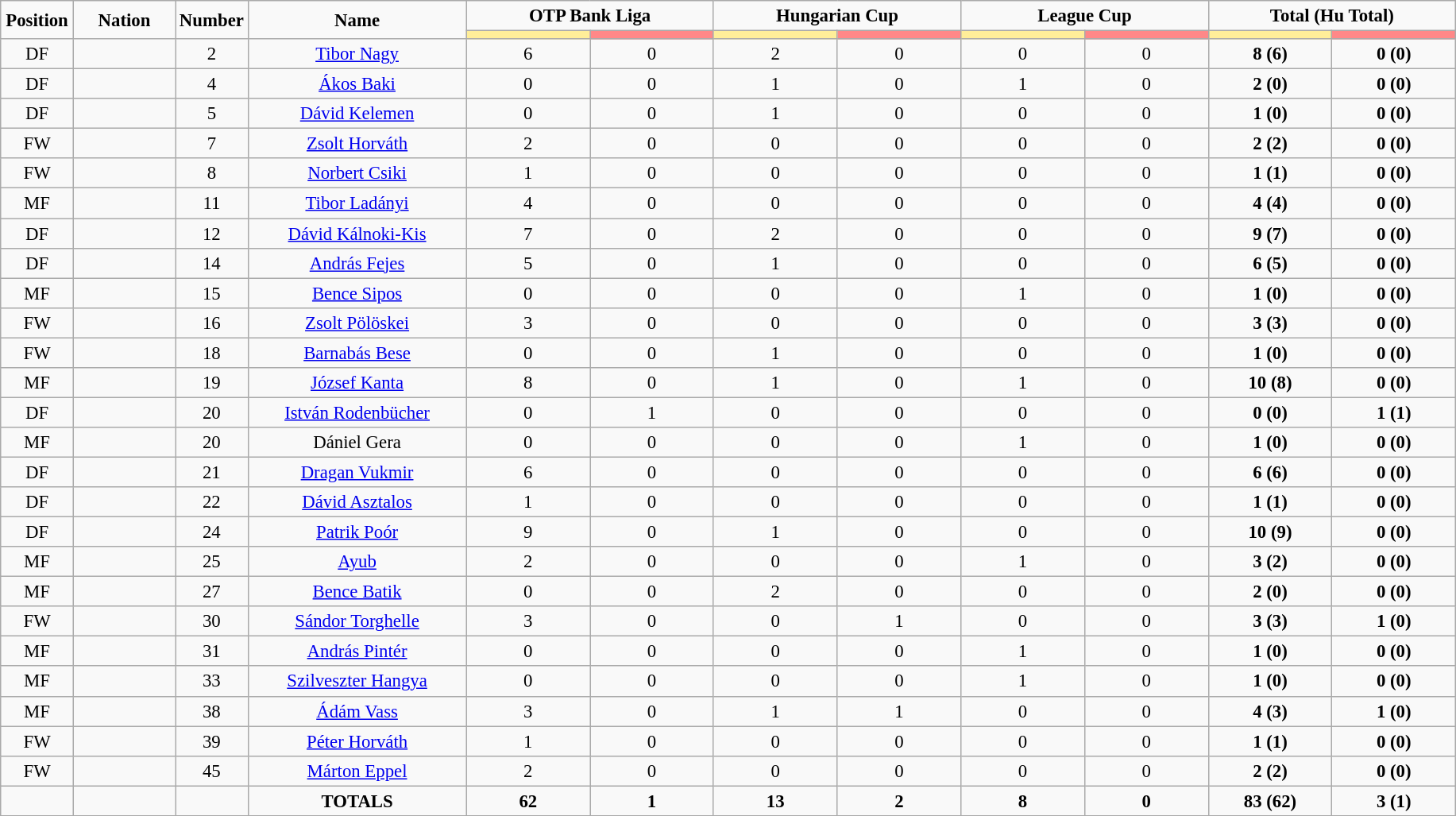<table class="wikitable" style="font-size: 95%; text-align: center;">
<tr>
<td rowspan="2" width="5%" align="center"><strong>Position</strong></td>
<td rowspan="2" width="7%" align="center"><strong>Nation</strong></td>
<td rowspan="2" width="5%" align="center"><strong>Number</strong></td>
<td rowspan="2" width="15%" align="center"><strong>Name</strong></td>
<td colspan="2" align="center"><strong>OTP Bank Liga</strong></td>
<td colspan="2" align="center"><strong>Hungarian Cup</strong></td>
<td colspan="2" align="center"><strong>League Cup</strong></td>
<td colspan="2" align="center"><strong>Total (Hu Total)</strong></td>
</tr>
<tr>
<th width=60 style="background: #FFEE99"></th>
<th width=60 style="background: #FF8888"></th>
<th width=60 style="background: #FFEE99"></th>
<th width=60 style="background: #FF8888"></th>
<th width=60 style="background: #FFEE99"></th>
<th width=60 style="background: #FF8888"></th>
<th width=60 style="background: #FFEE99"></th>
<th width=60 style="background: #FF8888"></th>
</tr>
<tr>
<td>DF</td>
<td></td>
<td>2</td>
<td><a href='#'>Tibor Nagy</a></td>
<td>6</td>
<td>0</td>
<td>2</td>
<td>0</td>
<td>0</td>
<td>0</td>
<td><strong>8 (6)</strong></td>
<td><strong>0 (0)</strong></td>
</tr>
<tr>
<td>DF</td>
<td></td>
<td>4</td>
<td><a href='#'>Ákos Baki</a></td>
<td>0</td>
<td>0</td>
<td>1</td>
<td>0</td>
<td>1</td>
<td>0</td>
<td><strong>2 (0)</strong></td>
<td><strong>0 (0)</strong></td>
</tr>
<tr>
<td>DF</td>
<td></td>
<td>5</td>
<td><a href='#'>Dávid Kelemen</a></td>
<td>0</td>
<td>0</td>
<td>1</td>
<td>0</td>
<td>0</td>
<td>0</td>
<td><strong>1 (0)</strong></td>
<td><strong>0 (0)</strong></td>
</tr>
<tr>
<td>FW</td>
<td></td>
<td>7</td>
<td><a href='#'>Zsolt Horváth</a></td>
<td>2</td>
<td>0</td>
<td>0</td>
<td>0</td>
<td>0</td>
<td>0</td>
<td><strong>2 (2)</strong></td>
<td><strong>0 (0)</strong></td>
</tr>
<tr>
<td>FW</td>
<td></td>
<td>8</td>
<td><a href='#'>Norbert Csiki</a></td>
<td>1</td>
<td>0</td>
<td>0</td>
<td>0</td>
<td>0</td>
<td>0</td>
<td><strong>1 (1)</strong></td>
<td><strong>0 (0)</strong></td>
</tr>
<tr>
<td>MF</td>
<td></td>
<td>11</td>
<td><a href='#'>Tibor Ladányi</a></td>
<td>4</td>
<td>0</td>
<td>0</td>
<td>0</td>
<td>0</td>
<td>0</td>
<td><strong>4 (4)</strong></td>
<td><strong>0 (0)</strong></td>
</tr>
<tr>
<td>DF</td>
<td></td>
<td>12</td>
<td><a href='#'>Dávid Kálnoki-Kis</a></td>
<td>7</td>
<td>0</td>
<td>2</td>
<td>0</td>
<td>0</td>
<td>0</td>
<td><strong>9 (7)</strong></td>
<td><strong>0 (0)</strong></td>
</tr>
<tr>
<td>DF</td>
<td></td>
<td>14</td>
<td><a href='#'>András Fejes</a></td>
<td>5</td>
<td>0</td>
<td>1</td>
<td>0</td>
<td>0</td>
<td>0</td>
<td><strong>6 (5)</strong></td>
<td><strong>0 (0)</strong></td>
</tr>
<tr>
<td>MF</td>
<td></td>
<td>15</td>
<td><a href='#'>Bence Sipos</a></td>
<td>0</td>
<td>0</td>
<td>0</td>
<td>0</td>
<td>1</td>
<td>0</td>
<td><strong>1 (0)</strong></td>
<td><strong>0 (0)</strong></td>
</tr>
<tr>
<td>FW</td>
<td></td>
<td>16</td>
<td><a href='#'>Zsolt Pölöskei</a></td>
<td>3</td>
<td>0</td>
<td>0</td>
<td>0</td>
<td>0</td>
<td>0</td>
<td><strong>3 (3)</strong></td>
<td><strong>0 (0)</strong></td>
</tr>
<tr>
<td>FW</td>
<td></td>
<td>18</td>
<td><a href='#'>Barnabás Bese</a></td>
<td>0</td>
<td>0</td>
<td>1</td>
<td>0</td>
<td>0</td>
<td>0</td>
<td><strong>1 (0)</strong></td>
<td><strong>0 (0)</strong></td>
</tr>
<tr>
<td>MF</td>
<td></td>
<td>19</td>
<td><a href='#'>József Kanta</a></td>
<td>8</td>
<td>0</td>
<td>1</td>
<td>0</td>
<td>1</td>
<td>0</td>
<td><strong>10 (8)</strong></td>
<td><strong>0 (0)</strong></td>
</tr>
<tr>
<td>DF</td>
<td></td>
<td>20</td>
<td><a href='#'>István Rodenbücher</a></td>
<td>0</td>
<td>1</td>
<td>0</td>
<td>0</td>
<td>0</td>
<td>0</td>
<td><strong>0 (0)</strong></td>
<td><strong>1 (1)</strong></td>
</tr>
<tr>
<td>MF</td>
<td></td>
<td>20</td>
<td>Dániel Gera</td>
<td>0</td>
<td>0</td>
<td>0</td>
<td>0</td>
<td>1</td>
<td>0</td>
<td><strong>1 (0)</strong></td>
<td><strong>0 (0)</strong></td>
</tr>
<tr>
<td>DF</td>
<td></td>
<td>21</td>
<td><a href='#'>Dragan Vukmir</a></td>
<td>6</td>
<td>0</td>
<td>0</td>
<td>0</td>
<td>0</td>
<td>0</td>
<td><strong>6 (6)</strong></td>
<td><strong>0 (0)</strong></td>
</tr>
<tr>
<td>DF</td>
<td></td>
<td>22</td>
<td><a href='#'>Dávid Asztalos</a></td>
<td>1</td>
<td>0</td>
<td>0</td>
<td>0</td>
<td>0</td>
<td>0</td>
<td><strong>1 (1)</strong></td>
<td><strong>0 (0)</strong></td>
</tr>
<tr>
<td>DF</td>
<td></td>
<td>24</td>
<td><a href='#'>Patrik Poór</a></td>
<td>9</td>
<td>0</td>
<td>1</td>
<td>0</td>
<td>0</td>
<td>0</td>
<td><strong>10 (9)</strong></td>
<td><strong>0 (0)</strong></td>
</tr>
<tr>
<td>MF</td>
<td></td>
<td>25</td>
<td><a href='#'>Ayub</a></td>
<td>2</td>
<td>0</td>
<td>0</td>
<td>0</td>
<td>1</td>
<td>0</td>
<td><strong>3 (2)</strong></td>
<td><strong>0 (0)</strong></td>
</tr>
<tr>
<td>MF</td>
<td></td>
<td>27</td>
<td><a href='#'>Bence Batik</a></td>
<td>0</td>
<td>0</td>
<td>2</td>
<td>0</td>
<td>0</td>
<td>0</td>
<td><strong>2 (0)</strong></td>
<td><strong>0 (0)</strong></td>
</tr>
<tr>
<td>FW</td>
<td></td>
<td>30</td>
<td><a href='#'>Sándor Torghelle</a></td>
<td>3</td>
<td>0</td>
<td>0</td>
<td>1</td>
<td>0</td>
<td>0</td>
<td><strong>3 (3)</strong></td>
<td><strong>1 (0)</strong></td>
</tr>
<tr>
<td>MF</td>
<td></td>
<td>31</td>
<td><a href='#'>András Pintér</a></td>
<td>0</td>
<td>0</td>
<td>0</td>
<td>0</td>
<td>1</td>
<td>0</td>
<td><strong>1 (0)</strong></td>
<td><strong>0 (0)</strong></td>
</tr>
<tr>
<td>MF</td>
<td></td>
<td>33</td>
<td><a href='#'>Szilveszter Hangya</a></td>
<td>0</td>
<td>0</td>
<td>0</td>
<td>0</td>
<td>1</td>
<td>0</td>
<td><strong>1 (0)</strong></td>
<td><strong>0 (0)</strong></td>
</tr>
<tr>
<td>MF</td>
<td></td>
<td>38</td>
<td><a href='#'>Ádám Vass</a></td>
<td>3</td>
<td>0</td>
<td>1</td>
<td>1</td>
<td>0</td>
<td>0</td>
<td><strong>4 (3)</strong></td>
<td><strong>1 (0)</strong></td>
</tr>
<tr>
<td>FW</td>
<td></td>
<td>39</td>
<td><a href='#'>Péter Horváth</a></td>
<td>1</td>
<td>0</td>
<td>0</td>
<td>0</td>
<td>0</td>
<td>0</td>
<td><strong>1 (1)</strong></td>
<td><strong>0 (0)</strong></td>
</tr>
<tr>
<td>FW</td>
<td></td>
<td>45</td>
<td><a href='#'>Márton Eppel</a></td>
<td>2</td>
<td>0</td>
<td>0</td>
<td>0</td>
<td>0</td>
<td>0</td>
<td><strong>2 (2)</strong></td>
<td><strong>0 (0)</strong></td>
</tr>
<tr>
<td></td>
<td></td>
<td></td>
<td><strong>TOTALS</strong></td>
<td><strong>62</strong></td>
<td><strong>1</strong></td>
<td><strong>13</strong></td>
<td><strong>2</strong></td>
<td><strong>8</strong></td>
<td><strong>0</strong></td>
<td><strong>83 (62)</strong></td>
<td><strong>3 (1)</strong></td>
</tr>
<tr>
</tr>
</table>
